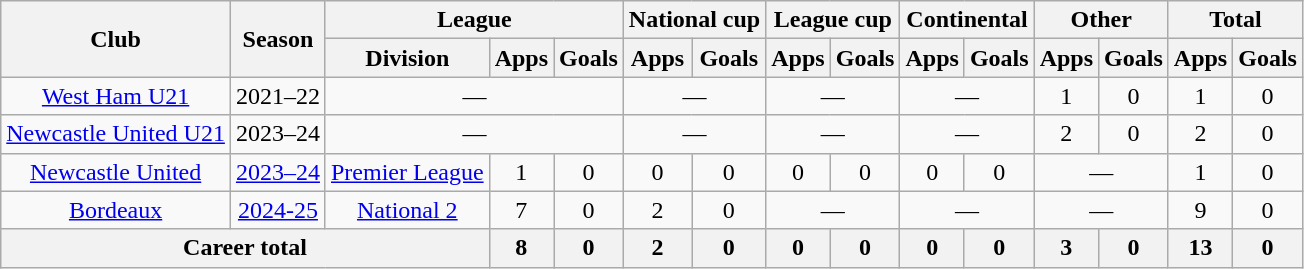<table class=wikitable style=text-align:center>
<tr>
<th rowspan=2>Club</th>
<th rowspan=2>Season</th>
<th colspan=3>League</th>
<th colspan=2>National cup</th>
<th colspan=2>League cup</th>
<th colspan=2>Continental</th>
<th colspan=2>Other</th>
<th colspan=2>Total</th>
</tr>
<tr>
<th>Division</th>
<th>Apps</th>
<th>Goals</th>
<th>Apps</th>
<th>Goals</th>
<th>Apps</th>
<th>Goals</th>
<th>Apps</th>
<th>Goals</th>
<th>Apps</th>
<th>Goals</th>
<th>Apps</th>
<th>Goals</th>
</tr>
<tr>
<td><a href='#'>West Ham U21</a></td>
<td>2021–22</td>
<td colspan=3>—</td>
<td colspan=2>—</td>
<td colspan=2>—</td>
<td colspan=2>—</td>
<td>1</td>
<td>0</td>
<td>1</td>
<td>0</td>
</tr>
<tr>
<td><a href='#'>Newcastle United U21</a></td>
<td>2023–24</td>
<td colspan=3>—</td>
<td colspan=2>—</td>
<td colspan=2>—</td>
<td colspan=2>—</td>
<td>2</td>
<td>0</td>
<td>2</td>
<td>0</td>
</tr>
<tr>
<td><a href='#'>Newcastle United</a></td>
<td><a href='#'>2023–24</a></td>
<td><a href='#'>Premier League</a></td>
<td>1</td>
<td>0</td>
<td>0</td>
<td>0</td>
<td>0</td>
<td>0</td>
<td>0</td>
<td>0</td>
<td colspan="2">—</td>
<td>1</td>
<td>0</td>
</tr>
<tr>
<td><a href='#'>Bordeaux</a></td>
<td><a href='#'>2024-25</a></td>
<td><a href='#'>National 2</a></td>
<td>7</td>
<td>0</td>
<td>2</td>
<td>0</td>
<td colspan="2">—</td>
<td colspan="2">—</td>
<td colspan="2">—</td>
<td>9</td>
<td>0</td>
</tr>
<tr>
<th colspan="3">Career total</th>
<th>8</th>
<th>0</th>
<th>2</th>
<th>0</th>
<th>0</th>
<th>0</th>
<th>0</th>
<th>0</th>
<th>3</th>
<th>0</th>
<th>13</th>
<th>0</th>
</tr>
</table>
